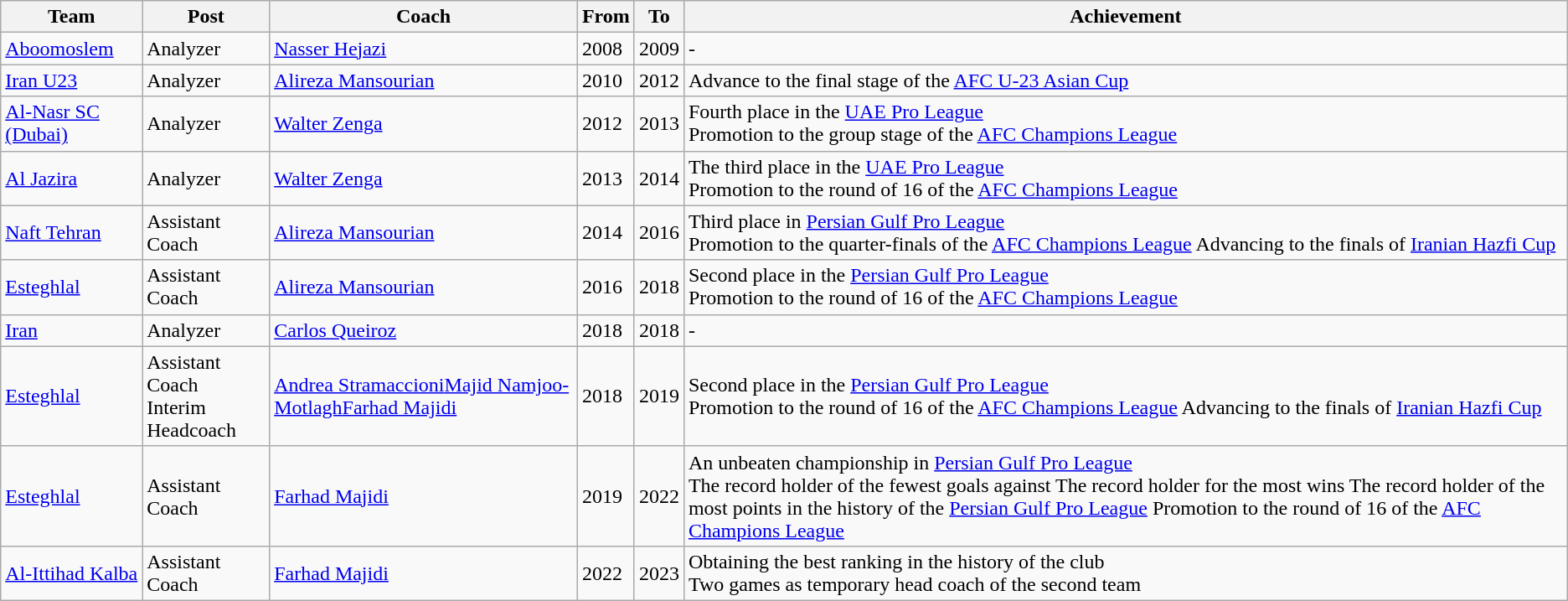<table class="wikitable">
<tr>
<th>Team</th>
<th>Post</th>
<th>Coach</th>
<th>From</th>
<th>To</th>
<th>Achievement</th>
</tr>
<tr>
<td><a href='#'>Aboomoslem</a></td>
<td>Analyzer</td>
<td><a href='#'>Nasser Hejazi</a></td>
<td>2008</td>
<td>2009</td>
<td>-</td>
</tr>
<tr>
<td><a href='#'>Iran U23</a></td>
<td>Analyzer</td>
<td><a href='#'>Alireza Mansourian</a></td>
<td>2010</td>
<td>2012</td>
<td>Advance to the final stage of the <a href='#'>AFC U-23 Asian Cup</a></td>
</tr>
<tr>
<td><a href='#'>Al-Nasr SC (Dubai)</a></td>
<td>Analyzer</td>
<td><a href='#'>Walter Zenga</a></td>
<td>2012</td>
<td>2013</td>
<td>Fourth place in the <a href='#'>UAE Pro League</a><br>Promotion to the group stage of the <a href='#'>AFC Champions League</a></td>
</tr>
<tr>
<td><a href='#'>Al Jazira</a></td>
<td>Analyzer</td>
<td><a href='#'>Walter Zenga</a></td>
<td>2013</td>
<td>2014</td>
<td>The third place in the <a href='#'>UAE Pro League</a><br>Promotion to the round of 16 of the <a href='#'>AFC Champions League</a></td>
</tr>
<tr>
<td><a href='#'>Naft Tehran</a></td>
<td>Assistant Coach</td>
<td><a href='#'>Alireza Mansourian</a></td>
<td>2014</td>
<td>2016</td>
<td>Third place in <a href='#'>Persian Gulf Pro League</a><br>Promotion to the quarter-finals of the <a href='#'>AFC Champions League</a>
Advancing to the finals of <a href='#'>Iranian Hazfi Cup</a></td>
</tr>
<tr>
<td><a href='#'>Esteghlal</a></td>
<td>Assistant Coach</td>
<td><a href='#'>Alireza Mansourian</a></td>
<td>2016</td>
<td>2018</td>
<td>Second place in the <a href='#'>Persian Gulf Pro League</a><br>Promotion to the round of 16 of the <a href='#'>AFC Champions League</a></td>
</tr>
<tr>
<td><a href='#'>Iran</a></td>
<td>Analyzer</td>
<td><a href='#'>Carlos Queiroz</a></td>
<td>2018</td>
<td>2018</td>
<td>-</td>
</tr>
<tr>
<td><a href='#'>Esteghlal</a></td>
<td>Assistant Coach<br>Interim Headcoach</td>
<td><a href='#'>Andrea Stramaccioni</a><a href='#'>Majid Namjoo-Motlagh</a><a href='#'>Farhad Majidi</a></td>
<td>2018</td>
<td>2019</td>
<td>Second place in the <a href='#'>Persian Gulf Pro League</a><br>Promotion to the round of 16 of the <a href='#'>AFC Champions League</a>
Advancing to the finals of <a href='#'>Iranian Hazfi Cup</a></td>
</tr>
<tr>
<td><a href='#'>Esteghlal</a></td>
<td>Assistant Coach</td>
<td><a href='#'>Farhad Majidi</a></td>
<td>2019</td>
<td>2022</td>
<td>An unbeaten championship in <a href='#'>Persian Gulf Pro League</a><br>The record holder of the fewest goals against
The record holder for the most wins
The record holder of the most points in the history of the <a href='#'>Persian Gulf Pro League</a>
Promotion to the round of 16 of the <a href='#'>AFC Champions League</a></td>
</tr>
<tr>
<td><a href='#'>Al-Ittihad Kalba</a></td>
<td>Assistant Coach</td>
<td><a href='#'>Farhad Majidi</a></td>
<td>2022</td>
<td>2023</td>
<td>Obtaining the best ranking in the history of the club<br>Two games as temporary head coach of the second team</td>
</tr>
</table>
